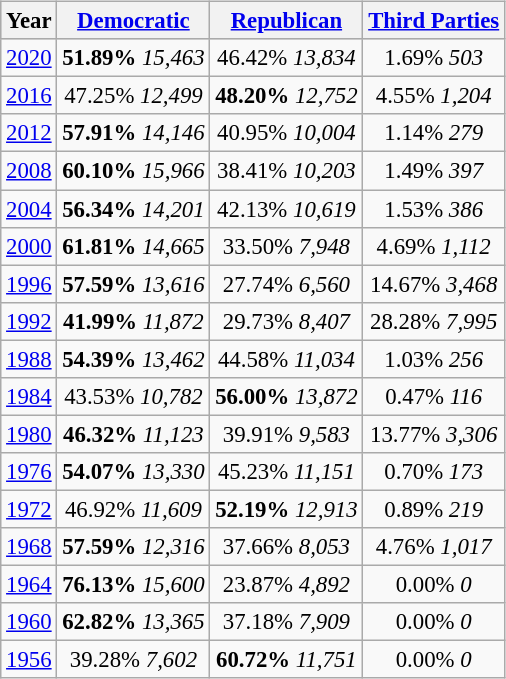<table class="wikitable"  style="float:right; margin:1em; font-size:95%;">
<tr style="background:lightgrey;">
<th>Year</th>
<th><a href='#'>Democratic</a></th>
<th><a href='#'>Republican</a></th>
<th><a href='#'>Third Parties</a></th>
</tr>
<tr>
<td align="center" ><a href='#'>2020</a></td>
<td align="center" ><strong>51.89%</strong> <em>15,463</em></td>
<td align="center" >46.42% <em>13,834</em></td>
<td align="center" >1.69% <em>503</em></td>
</tr>
<tr>
<td align="center" ><a href='#'>2016</a></td>
<td align="center" >47.25% <em>12,499</em></td>
<td align="center" ><strong>48.20%</strong> <em>12,752</em></td>
<td align="center" >4.55% <em>1,204</em></td>
</tr>
<tr>
<td align="center" ><a href='#'>2012</a></td>
<td align="center" ><strong>57.91%</strong> <em>14,146</em></td>
<td align="center" >40.95% <em>10,004</em></td>
<td align="center" >1.14% <em>279</em></td>
</tr>
<tr>
<td align="center" ><a href='#'>2008</a></td>
<td align="center" ><strong>60.10%</strong> <em>15,966</em></td>
<td align="center" >38.41% <em>10,203</em></td>
<td align="center" >1.49% <em>397</em></td>
</tr>
<tr>
<td align="center" ><a href='#'>2004</a></td>
<td align="center" ><strong>56.34%</strong> <em>14,201</em></td>
<td align="center" >42.13% <em>10,619</em></td>
<td align="center" >1.53% <em>386</em></td>
</tr>
<tr>
<td align="center" ><a href='#'>2000</a></td>
<td align="center" ><strong>61.81%</strong> <em>14,665</em></td>
<td align="center" >33.50% <em>7,948</em></td>
<td align="center" >4.69% <em>1,112</em></td>
</tr>
<tr>
<td align="center" ><a href='#'>1996</a></td>
<td align="center" ><strong>57.59%</strong> <em>13,616</em></td>
<td align="center" >27.74% <em>6,560</em></td>
<td align="center" >14.67% <em>3,468</em></td>
</tr>
<tr>
<td align="center" ><a href='#'>1992</a></td>
<td align="center" ><strong>41.99%</strong> <em>11,872</em></td>
<td align="center" >29.73% <em>8,407</em></td>
<td align="center" >28.28% <em>7,995</em></td>
</tr>
<tr>
<td align="center" ><a href='#'>1988</a></td>
<td align="center" ><strong>54.39%</strong> <em>13,462</em></td>
<td align="center" >44.58% <em>11,034</em></td>
<td align="center" >1.03% <em>256</em></td>
</tr>
<tr>
<td align="center" ><a href='#'>1984</a></td>
<td align="center" >43.53% <em>10,782</em></td>
<td align="center" ><strong>56.00%</strong> <em>13,872</em></td>
<td align="center" >0.47% <em>116</em></td>
</tr>
<tr>
<td align="center" ><a href='#'>1980</a></td>
<td align="center" ><strong>46.32%</strong> <em>11,123</em></td>
<td align="center" >39.91% <em>9,583</em></td>
<td align="center" >13.77% <em>3,306</em></td>
</tr>
<tr>
<td align="center" ><a href='#'>1976</a></td>
<td align="center" ><strong>54.07%</strong> <em>13,330</em></td>
<td align="center" >45.23% <em>11,151</em></td>
<td align="center" >0.70% <em>173</em></td>
</tr>
<tr>
<td align="center" ><a href='#'>1972</a></td>
<td align="center" >46.92% <em>11,609</em></td>
<td align="center" ><strong>52.19%</strong> <em>12,913</em></td>
<td align="center" >0.89% <em>219</em></td>
</tr>
<tr>
<td align="center" ><a href='#'>1968</a></td>
<td align="center" ><strong>57.59%</strong> <em>12,316</em></td>
<td align="center" >37.66% <em>8,053</em></td>
<td align="center" >4.76% <em>1,017</em></td>
</tr>
<tr>
<td align="center" ><a href='#'>1964</a></td>
<td align="center" ><strong>76.13%</strong> <em>15,600</em></td>
<td align="center" >23.87% <em>4,892</em></td>
<td align="center" >0.00% <em>0</em></td>
</tr>
<tr>
<td align="center" ><a href='#'>1960</a></td>
<td align="center" ><strong>62.82%</strong> <em>13,365</em></td>
<td align="center" >37.18% <em>7,909</em></td>
<td align="center" >0.00% <em>0</em></td>
</tr>
<tr>
<td align="center" ><a href='#'>1956</a></td>
<td align="center" >39.28% <em>7,602</em></td>
<td align="center" ><strong>60.72%</strong> <em>11,751</em></td>
<td align="center" >0.00% <em>0</em></td>
</tr>
</table>
